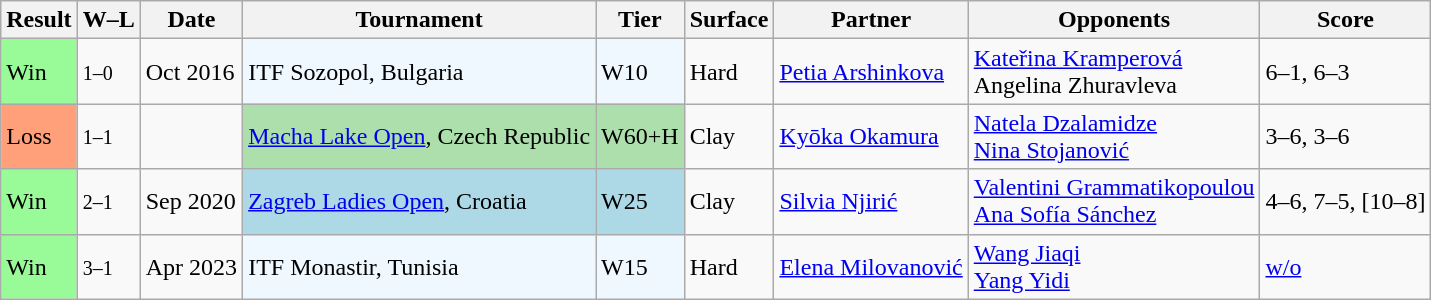<table class="sortable wikitable">
<tr>
<th>Result</th>
<th class="unsortable">W–L</th>
<th>Date</th>
<th>Tournament</th>
<th>Tier</th>
<th>Surface</th>
<th>Partner</th>
<th>Opponents</th>
<th class="unsortable">Score</th>
</tr>
<tr>
<td bgcolor="98FB98">Win</td>
<td><small>1–0</small></td>
<td>Oct 2016</td>
<td style="background:#f0f8ff;">ITF Sozopol, Bulgaria</td>
<td style="background:#f0f8ff;">W10</td>
<td>Hard</td>
<td> <a href='#'>Petia Arshinkova</a></td>
<td> <a href='#'>Kateřina Kramperová</a> <br>  Angelina Zhuravleva</td>
<td>6–1, 6–3</td>
</tr>
<tr>
<td style="background:#ffa07a;">Loss</td>
<td><small>1–1</small></td>
<td><a href='#'></a></td>
<td style="background:#addfad;"><a href='#'>Macha Lake Open</a>, Czech Republic</td>
<td style="background:#addfad;">W60+H</td>
<td>Clay</td>
<td> <a href='#'>Kyōka Okamura</a></td>
<td> <a href='#'>Natela Dzalamidze</a> <br>  <a href='#'>Nina Stojanović</a></td>
<td>3–6, 3–6</td>
</tr>
<tr>
<td bgcolor="98FB98">Win</td>
<td><small>2–1</small></td>
<td>Sep 2020</td>
<td style="background:lightblue;"><a href='#'>Zagreb Ladies Open</a>, Croatia</td>
<td style="background:lightblue;">W25</td>
<td>Clay</td>
<td> <a href='#'>Silvia Njirić</a></td>
<td> <a href='#'>Valentini Grammatikopoulou</a> <br>  <a href='#'>Ana Sofía Sánchez</a></td>
<td>4–6, 7–5, [10–8]</td>
</tr>
<tr>
<td bgcolor="98FB98">Win</td>
<td><small>3–1</small></td>
<td>Apr 2023</td>
<td style="background:#f0f8ff;">ITF Monastir, Tunisia</td>
<td style="background:#f0f8ff;">W15</td>
<td>Hard</td>
<td> <a href='#'>Elena Milovanović</a></td>
<td> <a href='#'>Wang Jiaqi</a> <br>  <a href='#'>Yang Yidi</a></td>
<td><a href='#'>w/o</a></td>
</tr>
</table>
